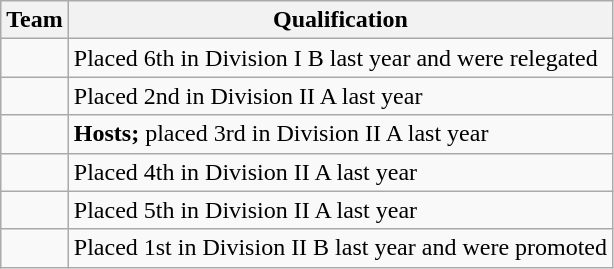<table class="wikitable">
<tr>
<th>Team</th>
<th>Qualification</th>
</tr>
<tr>
<td></td>
<td>Placed 6th in Division I B last year and were relegated</td>
</tr>
<tr>
<td></td>
<td>Placed 2nd in Division II A last year</td>
</tr>
<tr>
<td></td>
<td><strong>Hosts;</strong> placed 3rd in Division II A last year</td>
</tr>
<tr>
<td></td>
<td>Placed 4th in Division II A last year</td>
</tr>
<tr>
<td></td>
<td>Placed 5th in Division II A last year</td>
</tr>
<tr>
<td></td>
<td>Placed 1st in Division II B last year and were promoted</td>
</tr>
</table>
